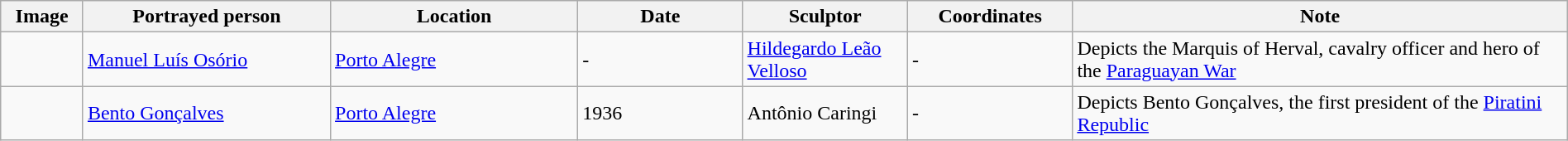<table class="wikitable sortable"  style="width:100%;">
<tr>
<th width="5%" align="left" class="unsortable">Image</th>
<th width="15%" align="left">Portrayed person</th>
<th width="15%" align="left">Location</th>
<th width="10%" align="left">Date</th>
<th width="10%" align="left">Sculptor</th>
<th width="10%" align="left">Coordinates</th>
<th width="30%" align="left">Note</th>
</tr>
<tr>
<td></td>
<td><a href='#'>Manuel Luís Osório</a></td>
<td><a href='#'>Porto Alegre</a></td>
<td>-</td>
<td><a href='#'>Hildegardo Leão Velloso</a></td>
<td>-</td>
<td>Depicts the Marquis of Herval, cavalry officer and hero of the <a href='#'>Paraguayan War</a></td>
</tr>
<tr>
<td></td>
<td><a href='#'>Bento Gonçalves</a></td>
<td><a href='#'>Porto Alegre</a></td>
<td>1936</td>
<td>Antônio Caringi</td>
<td>-</td>
<td>Depicts Bento Gonçalves, the first president of the <a href='#'>Piratini Republic</a></td>
</tr>
</table>
